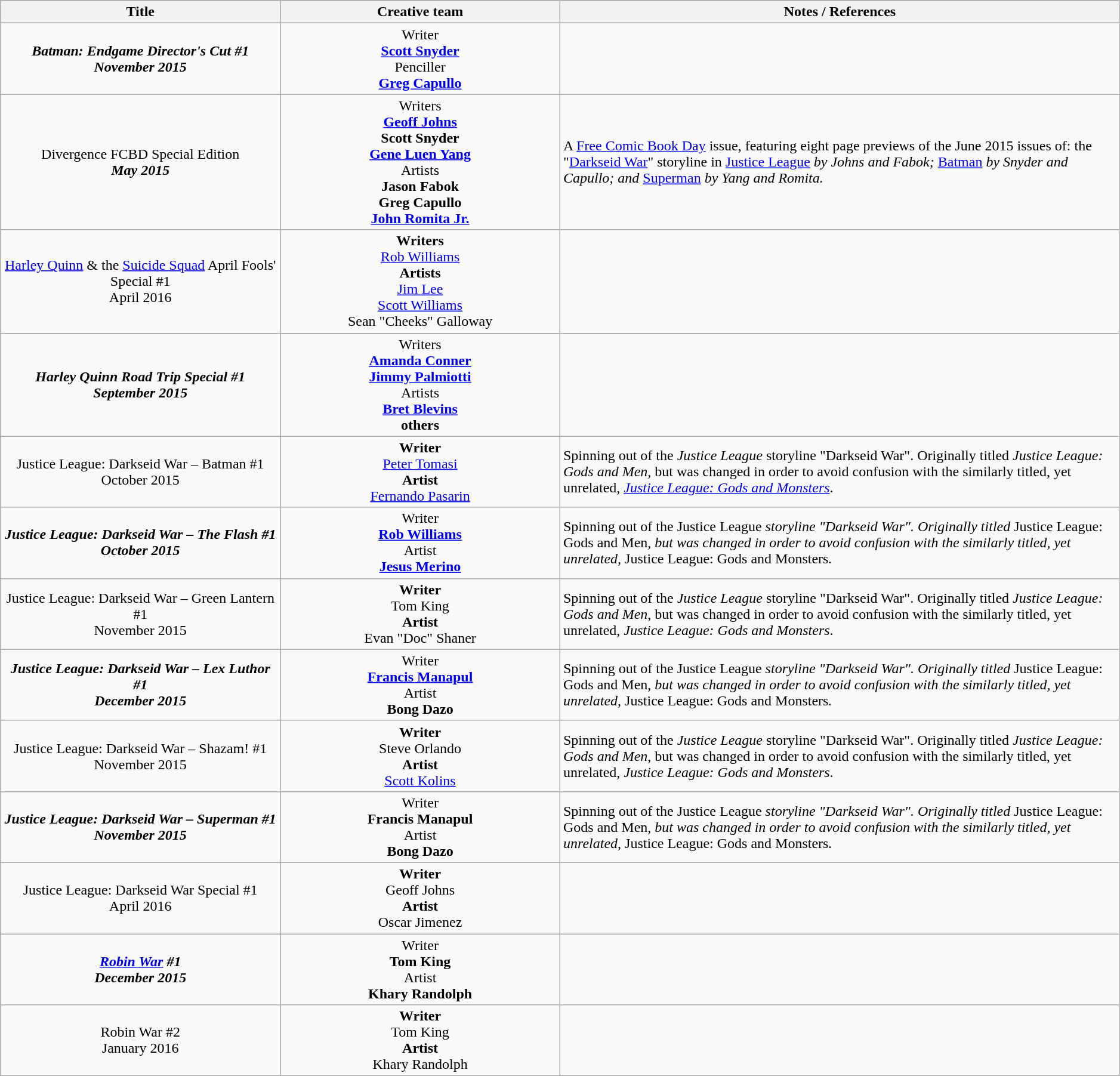<table class="wikitable sortable" style="text-align:center; font-weight:normal;" width=99%>
<tr>
<th scope="col" width="15%" align="center">Title</th>
<th scope="col" width="15%" align="center" class=unsortable>Creative team</th>
<th scope="col" width="30%" align="center" class=unsortable>Notes / References</th>
</tr>
<tr>
<td scope="row"><strong><em>Batman: Endgame Director's Cut<em> #1<strong><br>November 2015</td>
<td></strong>Writer<strong><br><a href='#'>Scott Snyder</a><br></strong>Penciller<strong><br><a href='#'>Greg Capullo</a></td>
<td align="left"></td>
</tr>
<tr>
<td scope="row"></em></strong>Divergence FCBD Special Edition <strong><em><br>May 2015</td>
<td></strong>Writers<strong><br><a href='#'>Geoff Johns</a><br>Scott Snyder<br><a href='#'>Gene Luen Yang</a><br></strong>Artists<strong><br>Jason Fabok<br>Greg Capullo<br><a href='#'>John Romita Jr.</a></td>
<td align="left">A <a href='#'>Free Comic Book Day</a> issue, featuring eight page previews of the June 2015 issues of: the "<a href='#'>Darkseid War</a>" storyline in </em><a href='#'>Justice League</a><em> by Johns and Fabok; </em><a href='#'>Batman</a><em> by Snyder and Capullo; and </em><a href='#'>Superman</a><em> by Yang and Romita.</td>
</tr>
<tr>
<td scope="row"></em></strong><a href='#'>Harley Quinn</a> & the <a href='#'>Suicide Squad</a> April Fools' Special</em> #1</strong><br>April 2016</td>
<td><strong>Writers</strong><br><a href='#'>Rob Williams</a><br><strong>Artists</strong><br><a href='#'>Jim Lee</a><br><a href='#'>Scott Williams</a><br>Sean "Cheeks" Galloway</td>
<td align="left"></td>
</tr>
<tr>
<td scope="row"><strong><em>Harley Quinn Road Trip Special<em> #1<strong><br>September 2015</td>
<td></strong>Writers<strong><br><a href='#'>Amanda Conner</a><br><a href='#'>Jimmy Palmiotti</a><br></strong>Artists<strong><br><a href='#'>Bret Blevins</a><br>others</td>
<td align="left"></td>
</tr>
<tr>
<td scope="row"></em></strong>Justice League: Darkseid War – Batman</em> #1</strong><br>October 2015</td>
<td><strong>Writer</strong><br><a href='#'>Peter Tomasi</a><br><strong>Artist</strong><br><a href='#'>Fernando Pasarin</a></td>
<td align="left">Spinning out of the <em>Justice League</em> storyline "Darkseid War". Originally titled <em>Justice League: Gods and Men</em>, but was changed in order to avoid confusion with the similarly titled, yet unrelated, <em><a href='#'>Justice League: Gods and Monsters</a></em>.</td>
</tr>
<tr>
<td scope="row"><strong><em>Justice League: Darkseid War – The Flash<em> #1<strong><br>October 2015</td>
<td></strong>Writer<strong><br><a href='#'>Rob Williams</a><br></strong>Artist<strong><br><a href='#'>Jesus Merino</a></td>
<td align="left">Spinning out of the </em>Justice League<em> storyline "Darkseid War". Originally titled </em>Justice League: Gods and Men<em>, but was changed in order to avoid confusion with the similarly titled, yet unrelated, </em>Justice League: Gods and Monsters<em>.</td>
</tr>
<tr>
<td scope="row"></em></strong>Justice League: Darkseid War – Green Lantern</em> #1</strong><br>November 2015</td>
<td><strong>Writer</strong><br>Tom King<br><strong>Artist</strong><br>Evan "Doc" Shaner</td>
<td align="left">Spinning out of the <em>Justice League</em> storyline "Darkseid War". Originally titled <em>Justice League: Gods and Men</em>, but was changed in order to avoid confusion with the similarly titled, yet unrelated, <em>Justice League: Gods and Monsters</em>.</td>
</tr>
<tr>
<td scope="row"><strong><em>Justice League: Darkseid War – Lex Luthor<em> #1<strong><br>December 2015</td>
<td></strong>Writer<strong><br><a href='#'>Francis Manapul</a><br></strong>Artist<strong><br>Bong Dazo</td>
<td align="left">Spinning out of the </em>Justice League<em> storyline "Darkseid War". Originally titled </em>Justice League: Gods and Men<em>, but was changed in order to avoid confusion with the similarly titled, yet unrelated, </em>Justice League: Gods and Monsters<em>.</td>
</tr>
<tr>
<td scope="row"></em></strong>Justice League: Darkseid War – Shazam!</em> #1</strong><br>November 2015</td>
<td><strong>Writer</strong><br>Steve Orlando<br><strong>Artist</strong><br><a href='#'>Scott Kolins</a></td>
<td align="left">Spinning out of the <em>Justice League</em> storyline "Darkseid War". Originally titled <em>Justice League: Gods and Men</em>, but was changed in order to avoid confusion with the similarly titled, yet unrelated, <em>Justice League: Gods and Monsters</em>.</td>
</tr>
<tr>
<td scope="row"><strong><em>Justice League: Darkseid War – Superman<em> #1<strong><br>November 2015</td>
<td></strong>Writer<strong><br>Francis Manapul<br></strong>Artist<strong><br>Bong Dazo</td>
<td align="left">Spinning out of the </em>Justice League<em> storyline "Darkseid War". Originally titled </em>Justice League: Gods and Men<em>, but was changed in order to avoid confusion with the similarly titled, yet unrelated, </em>Justice League: Gods and Monsters<em>.</td>
</tr>
<tr>
<td scope="row"></em></strong>Justice League: Darkseid War Special</em> #1</strong><br>April 2016</td>
<td><strong>Writer</strong><br>Geoff Johns<br><strong>Artist</strong><br>Oscar Jimenez</td>
<td align="left"></td>
</tr>
<tr>
<td scope="row"><strong><em><a href='#'>Robin War</a><em> #1<strong><br>December 2015</td>
<td></strong>Writer<strong><br>Tom King<br></strong>Artist<strong><br>Khary Randolph</td>
<td align="left"></td>
</tr>
<tr>
<td scope="row"></em></strong>Robin War</em> #2</strong><br>January 2016</td>
<td><strong>Writer</strong><br>Tom King<br><strong>Artist</strong><br>Khary Randolph</td>
<td align="left"></td>
</tr>
</table>
